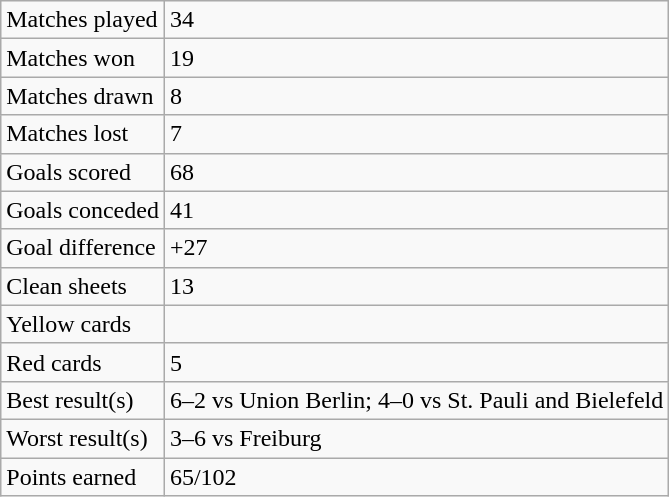<table class="wikitable">
<tr>
<td>Matches played</td>
<td>34</td>
</tr>
<tr>
<td>Matches won</td>
<td>19</td>
</tr>
<tr>
<td>Matches drawn</td>
<td>8</td>
</tr>
<tr>
<td>Matches lost</td>
<td>7</td>
</tr>
<tr>
<td>Goals scored</td>
<td>68</td>
</tr>
<tr>
<td>Goals conceded</td>
<td>41</td>
</tr>
<tr>
<td>Goal difference</td>
<td>+27</td>
</tr>
<tr>
<td>Clean sheets</td>
<td>13</td>
</tr>
<tr>
<td>Yellow cards</td>
<td></td>
</tr>
<tr>
<td>Red cards</td>
<td>5</td>
</tr>
<tr>
<td>Best result(s)</td>
<td>6–2 vs Union Berlin; 4–0 vs St. Pauli and Bielefeld</td>
</tr>
<tr>
<td>Worst result(s)</td>
<td>3–6 vs Freiburg</td>
</tr>
<tr>
<td>Points earned</td>
<td>65/102</td>
</tr>
</table>
